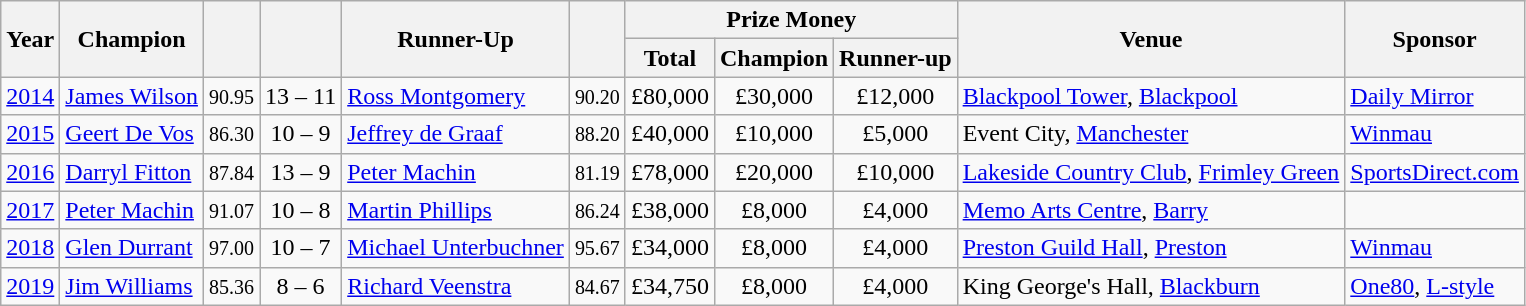<table class="wikitable sortable">
<tr>
<th rowspan="2">Year</th>
<th rowspan="2">Champion</th>
<th rowspan="2"></th>
<th rowspan="2"></th>
<th rowspan="2">Runner-Up</th>
<th rowspan="2"></th>
<th colspan="3">Prize Money</th>
<th rowspan="2">Venue</th>
<th rowspan="2">Sponsor</th>
</tr>
<tr>
<th>Total</th>
<th>Champion</th>
<th>Runner-up</th>
</tr>
<tr>
<td><a href='#'>2014</a></td>
<td> <a href='#'>James Wilson</a></td>
<td align="center"><small><span>90.95</span></small></td>
<td align="center">13 – 11</td>
<td> <a href='#'>Ross Montgomery</a></td>
<td align="center"><small><span>90.20</span></small></td>
<td align="center">£80,000</td>
<td align="center">£30,000</td>
<td align="center">£12,000</td>
<td><a href='#'>Blackpool Tower</a>, <a href='#'>Blackpool</a></td>
<td><a href='#'>Daily Mirror</a></td>
</tr>
<tr>
<td><a href='#'>2015</a></td>
<td> <a href='#'>Geert De Vos</a></td>
<td align="center"><small><span>86.30</span></small></td>
<td align="center">10 – 9</td>
<td> <a href='#'>Jeffrey de Graaf</a></td>
<td align="center"><small><span>88.20</span></small></td>
<td align="center">£40,000</td>
<td align="center">£10,000</td>
<td align="center">£5,000</td>
<td>Event City, <a href='#'>Manchester</a></td>
<td><a href='#'>Winmau</a></td>
</tr>
<tr>
<td><a href='#'>2016</a></td>
<td> <a href='#'>Darryl Fitton</a></td>
<td align="center"><small><span>87.84</span></small></td>
<td align="center">13 – 9</td>
<td> <a href='#'>Peter Machin</a></td>
<td align="center"><small><span>81.19</span></small></td>
<td align="center">£78,000</td>
<td align="center">£20,000</td>
<td align="center">£10,000</td>
<td><a href='#'>Lakeside Country Club</a>, <a href='#'>Frimley Green</a></td>
<td><a href='#'>SportsDirect.com</a></td>
</tr>
<tr>
<td><a href='#'>2017</a></td>
<td> <a href='#'>Peter Machin</a></td>
<td align="center"><small><span>91.07</span></small></td>
<td align="center">10 – 8</td>
<td> <a href='#'>Martin Phillips</a></td>
<td align="center"><small><span>86.24</span></small></td>
<td align="center">£38,000</td>
<td align="center">£8,000</td>
<td align="center">£4,000</td>
<td><a href='#'>Memo Arts Centre</a>, <a href='#'>Barry</a></td>
<td></td>
</tr>
<tr>
<td><a href='#'>2018</a></td>
<td> <a href='#'>Glen Durrant</a></td>
<td align="center"><small><span>97.00</span></small></td>
<td align="center">10 – 7</td>
<td> <a href='#'>Michael Unterbuchner</a></td>
<td align="center"><small><span>95.67</span></small></td>
<td align="center">£34,000</td>
<td align="center">£8,000</td>
<td align="center">£4,000</td>
<td><a href='#'>Preston Guild Hall</a>, <a href='#'>Preston</a></td>
<td><a href='#'>Winmau</a></td>
</tr>
<tr>
<td><a href='#'>2019</a></td>
<td> <a href='#'>Jim Williams</a></td>
<td align="center"><small><span>85.36</span></small></td>
<td align="center">8 – 6</td>
<td> <a href='#'>Richard Veenstra</a></td>
<td align="center"><small><span>84.67</span></small></td>
<td align="center">£34,750</td>
<td align="center">£8,000</td>
<td align="center">£4,000</td>
<td>King George's Hall, <a href='#'>Blackburn</a></td>
<td><a href='#'>One80</a>, <a href='#'>L-style</a></td>
</tr>
</table>
